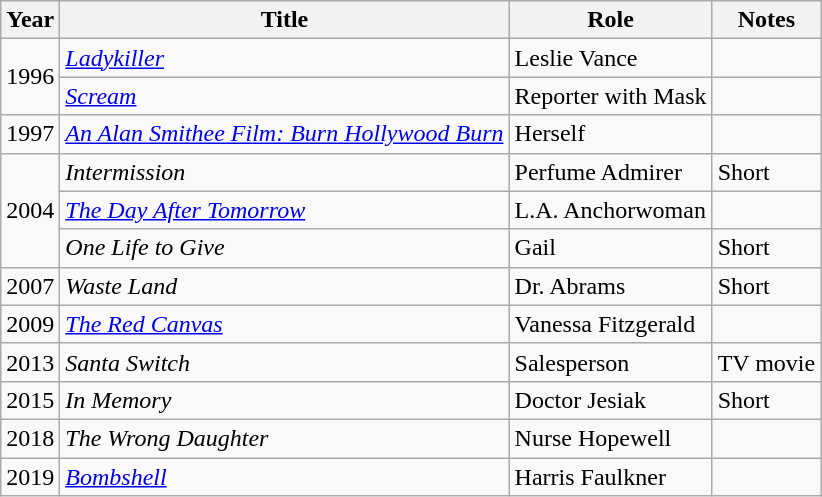<table class="wikitable plainrowheaders sortable" style="margin-right: 0;">
<tr>
<th scope="col">Year</th>
<th scope="col">Title</th>
<th scope="col">Role</th>
<th scope="col" class="unsortable">Notes</th>
</tr>
<tr>
<td rowspan=2>1996</td>
<td><em><a href='#'>Ladykiller</a></em></td>
<td>Leslie Vance</td>
<td></td>
</tr>
<tr>
<td><em><a href='#'>Scream</a></em></td>
<td>Reporter with Mask</td>
<td></td>
</tr>
<tr>
<td>1997</td>
<td><em><a href='#'>An Alan Smithee Film: Burn Hollywood Burn</a></em></td>
<td>Herself</td>
<td></td>
</tr>
<tr>
<td rowspan=3>2004</td>
<td><em>Intermission</em></td>
<td>Perfume Admirer</td>
<td>Short</td>
</tr>
<tr>
<td><em><a href='#'>The Day After Tomorrow</a></em></td>
<td>L.A. Anchorwoman</td>
<td></td>
</tr>
<tr>
<td><em>One Life to Give</em></td>
<td>Gail</td>
<td>Short</td>
</tr>
<tr>
<td>2007</td>
<td><em>Waste Land</em></td>
<td>Dr. Abrams</td>
<td>Short</td>
</tr>
<tr>
<td>2009</td>
<td><em><a href='#'>The Red Canvas</a></em></td>
<td>Vanessa Fitzgerald</td>
<td></td>
</tr>
<tr>
<td>2013</td>
<td><em>Santa Switch</em></td>
<td>Salesperson</td>
<td>TV movie</td>
</tr>
<tr>
<td>2015</td>
<td><em>In Memory</em></td>
<td>Doctor Jesiak</td>
<td>Short</td>
</tr>
<tr>
<td>2018</td>
<td><em>The Wrong Daughter</em></td>
<td>Nurse Hopewell</td>
<td></td>
</tr>
<tr>
<td>2019</td>
<td><em><a href='#'>Bombshell</a></em></td>
<td>Harris Faulkner</td>
<td></td>
</tr>
</table>
